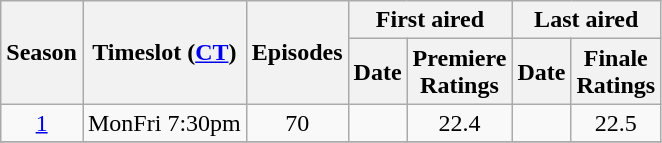<table class="wikitable" style="text-align: center">
<tr>
<th scope="col" rowspan="2">Season</th>
<th scope="col" rowspan="2">Timeslot (<a href='#'>CT</a>)</th>
<th scope="col" rowspan="2">Episodes</th>
<th scope="col" colspan="2">First aired</th>
<th scope="col" colspan="2">Last aired</th>
</tr>
<tr>
<th scope="col">Date</th>
<th scope="col">Premiere<br>Ratings</th>
<th scope="col">Date</th>
<th scope="col">Finale<br>Ratings</th>
</tr>
<tr>
<td rowspan="1"><a href='#'>1</a></td>
<td rowspan="1">MonFri 7:30pm</td>
<td>70</td>
<td></td>
<td rowspan="1">22.4</td>
<td></td>
<td rowspan="1">22.5</td>
</tr>
<tr>
</tr>
</table>
